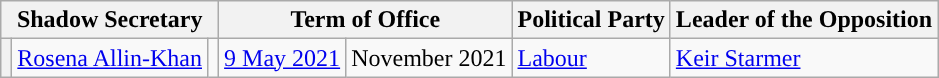<table class="wikitable">
<tr>
<th colspan="3">Shadow Secretary</th>
<th colspan="2">Term of Office</th>
<th>Political Party</th>
<th>Leader of the Opposition</th>
</tr>
<tr>
<th style="background-color: "></th>
<td><a href='#'>Rosena Allin-Khan</a> </td>
<td></td>
<td><a href='#'>9 May 2021</a></td>
<td>November 2021</td>
<td><a href='#'>Labour</a></td>
<td><a href='#'>Keir Starmer</a></td>
</tr>
</table>
